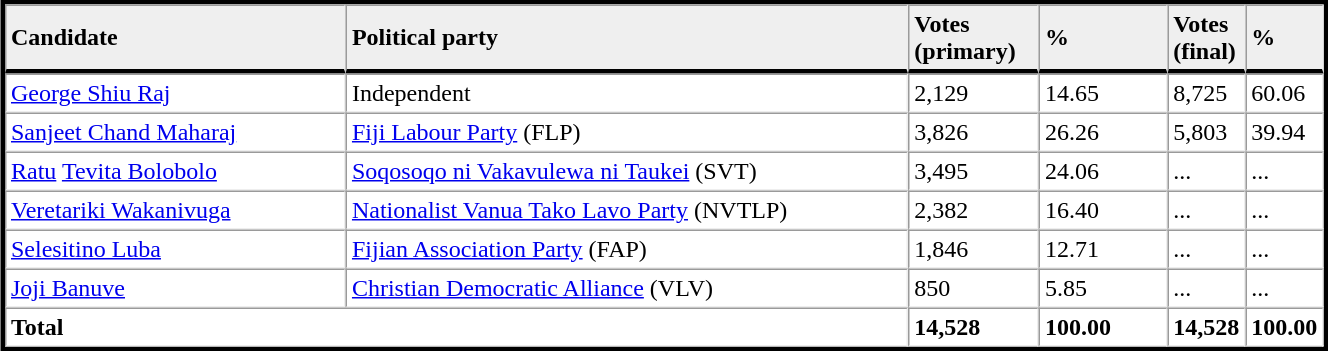<table table width="70%" border="1" align="center" cellpadding=3 cellspacing=0 style="margin:5px; border:3px solid;">
<tr>
<td td width="27%" style="border-bottom:3px solid; background:#efefef;"><strong>Candidate</strong></td>
<td td width="45%" style="border-bottom:3px solid; background:#efefef;"><strong>Political party</strong></td>
<td td width="10%" style="border-bottom:3px solid; background:#efefef;"><strong>Votes<br>(primary)</strong></td>
<td td width="10%" style="border-bottom:3px solid; background:#efefef;"><strong>%</strong></td>
<td td width="4%" style="border-bottom:3px solid; background:#efefef;"><strong>Votes<br>(final)</strong></td>
<td td width="4%" style="border-bottom:3px solid; background:#efefef;"><strong>%</strong></td>
</tr>
<tr>
<td><a href='#'>George Shiu Raj</a></td>
<td>Independent</td>
<td>2,129</td>
<td>14.65</td>
<td>8,725</td>
<td>60.06</td>
</tr>
<tr>
<td><a href='#'>Sanjeet Chand Maharaj</a></td>
<td><a href='#'>Fiji Labour Party</a> (FLP)</td>
<td>3,826</td>
<td>26.26</td>
<td>5,803</td>
<td>39.94</td>
</tr>
<tr>
<td><a href='#'>Ratu</a> <a href='#'>Tevita Bolobolo</a></td>
<td><a href='#'>Soqosoqo ni Vakavulewa ni Taukei</a> (SVT)</td>
<td>3,495</td>
<td>24.06</td>
<td>...</td>
<td>...</td>
</tr>
<tr>
<td><a href='#'>Veretariki Wakanivuga</a></td>
<td><a href='#'>Nationalist Vanua Tako Lavo Party</a> (NVTLP)</td>
<td>2,382</td>
<td>16.40</td>
<td>...</td>
<td>...</td>
</tr>
<tr>
<td><a href='#'>Selesitino Luba</a></td>
<td><a href='#'>Fijian Association Party</a> (FAP)</td>
<td>1,846</td>
<td>12.71</td>
<td>...</td>
<td>...</td>
</tr>
<tr>
<td><a href='#'>Joji Banuve</a></td>
<td><a href='#'>Christian Democratic Alliance</a> (VLV)</td>
<td>850</td>
<td>5.85</td>
<td>...</td>
<td>...</td>
</tr>
<tr>
<td colspan=2><strong>Total</strong></td>
<td><strong>14,528</strong></td>
<td><strong>100.00</strong></td>
<td><strong>14,528</strong></td>
<td><strong>100.00</strong></td>
</tr>
<tr>
</tr>
</table>
